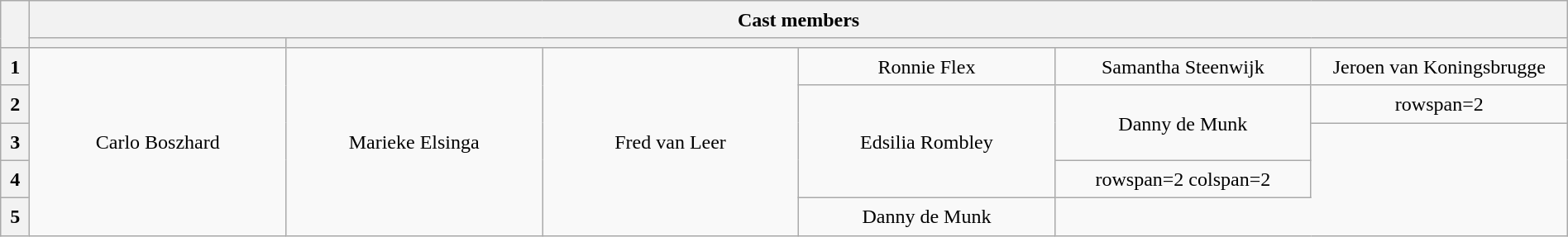<table class="wikitable plainrowheaders" style="width:100%; text-align:center; line-height:23px;">
<tr>
<th rowspan=2 width=1%></th>
<th colspan=6>Cast members </th>
</tr>
<tr>
<th></th>
<th colspan=5></th>
</tr>
<tr>
<th>1</th>
<td rowspan=5 width=10%>Carlo Boszhard</td>
<td rowspan=5 width=10%>Marieke Elsinga</td>
<td rowspan=5 width=10%>Fred van Leer</td>
<td width=10%>Ronnie Flex</td>
<td width=10%>Samantha Steenwijk</td>
<td width=10%>Jeroen van Koningsbrugge</td>
</tr>
<tr>
<th>2</th>
<td rowspan=3>Edsilia Rombley</td>
<td rowspan=2>Danny de Munk</td>
<td>rowspan=2 </td>
</tr>
<tr>
<th>3</th>
</tr>
<tr>
<th>4</th>
<td>rowspan=2 colspan=2 </td>
</tr>
<tr>
<th>5</th>
<td>Danny de Munk</td>
</tr>
</table>
